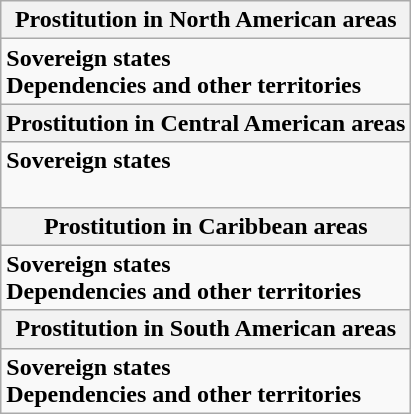<table class="wikitable">
<tr>
<th>Prostitution in North American areas</th>
</tr>
<tr>
<td><strong>Sovereign states</strong><br>
<strong>Dependencies and other territories</strong>

<br></td>
</tr>
<tr>
<th>Prostitution in Central American areas</th>
</tr>
<tr>
<td><strong>Sovereign states</strong><br>
<br></td>
</tr>
<tr>
<th>Prostitution in Caribbean areas</th>
</tr>
<tr>
<td><strong>Sovereign states</strong><br>
<strong>Dependencies and other territories</strong>

<br></td>
</tr>
<tr>
<th>Prostitution in South American areas</th>
</tr>
<tr>
<td><strong>Sovereign states</strong><br>
<strong>Dependencies and other territories</strong>

<br></td>
</tr>
</table>
